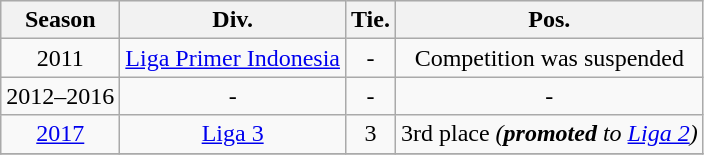<table class="wikitable" style="text-align:center">
<tr style="background:#efefef;">
<th>Season</th>
<th>Div.</th>
<th>Tie.</th>
<th>Pos.</th>
</tr>
<tr>
<td>2011</td>
<td><a href='#'>Liga Primer Indonesia</a></td>
<td><em>-</em></td>
<td>Competition was suspended</td>
</tr>
<tr>
<td>2012–2016</td>
<td><em>-</em></td>
<td><em>-</em></td>
<td><em>-</em></td>
</tr>
<tr>
<td><a href='#'>2017</a></td>
<td><a href='#'>Liga 3</a></td>
<td>3</td>
<td>3rd place <em>(<strong>promoted</strong> to <a href='#'>Liga 2</a>)</em></td>
</tr>
<tr>
</tr>
</table>
